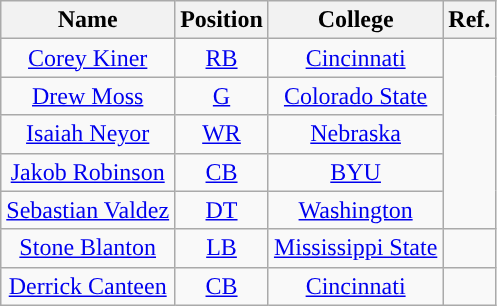<table class="wikitable" style="text-align:center">
<tr>
<th>Name</th>
<th>Position</th>
<th>College</th>
<th>Ref.</th>
</tr>
<tr>
<td><a href='#'>Corey Kiner</a></td>
<td><a href='#'>RB</a></td>
<td><a href='#'>Cincinnati</a></td>
<td rowspan="5"></td>
</tr>
<tr>
<td><a href='#'>Drew Moss</a></td>
<td><a href='#'>G</a></td>
<td><a href='#'>Colorado State</a></td>
</tr>
<tr>
<td><a href='#'>Isaiah Neyor</a></td>
<td><a href='#'>WR</a></td>
<td><a href='#'>Nebraska</a></td>
</tr>
<tr>
<td><a href='#'>Jakob Robinson</a></td>
<td><a href='#'>CB</a></td>
<td><a href='#'>BYU</a></td>
</tr>
<tr>
<td><a href='#'>Sebastian Valdez</a></td>
<td><a href='#'>DT</a></td>
<td><a href='#'>Washington</a></td>
</tr>
<tr>
<td><a href='#'>Stone Blanton</a></td>
<td><a href='#'>LB</a></td>
<td><a href='#'>Mississippi State</a></td>
<td></td>
</tr>
<tr>
<td><a href='#'>Derrick Canteen</a></td>
<td><a href='#'>CB</a></td>
<td><a href='#'>Cincinnati</a></td>
<td></td>
</tr>
</table>
